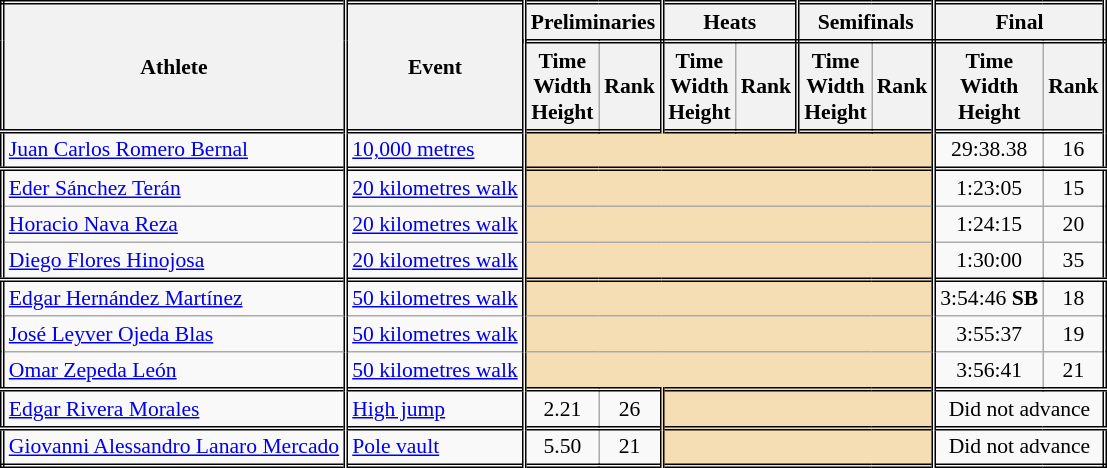<table class=wikitable style="font-size:90%; border: double;">
<tr>
<th rowspan="2" style="border-right:double">Athlete</th>
<th rowspan="2" style="border-right:double">Event</th>
<th colspan="2" style="border-right:double; border-bottom:double;">Preliminaries</th>
<th colspan="2" style="border-right:double; border-bottom:double;">Heats</th>
<th colspan="2" style="border-right:double; border-bottom:double;">Semifinals</th>
<th colspan="2" style="border-right:double; border-bottom:double;">Final</th>
</tr>
<tr>
<th>Time<br>Width<br>Height</th>
<th style="border-right:double">Rank</th>
<th>Time<br>Width<br>Height</th>
<th style="border-right:double">Rank</th>
<th>Time<br>Width<br>Height</th>
<th style="border-right:double">Rank</th>
<th>Time<br>Width<br>Height</th>
<th style="border-right:double">Rank</th>
</tr>
<tr style="border-top: double;">
<td style="border-right:double"><a href='#'>Juan Carlos Romero Bernal</a></td>
<td style="border-right:double"><a href='#'>10,000 metres</a></td>
<td style="border-right:double" colspan= 6 bgcolor="wheat"></td>
<td align=center>29:38.38</td>
<td align=center>16</td>
</tr>
<tr style="border-top: double;">
<td style="border-right:double"><a href='#'>Eder Sánchez Terán</a></td>
<td style="border-right:double"><a href='#'>20 kilometres walk</a></td>
<td style="border-right:double" colspan= 6 bgcolor="wheat"></td>
<td align=center>1:23:05</td>
<td align=center>15</td>
</tr>
<tr>
<td style="border-right:double"><a href='#'>Horacio Nava Reza</a></td>
<td style="border-right:double"><a href='#'>20 kilometres walk</a></td>
<td style="border-right:double" colspan= 6 bgcolor="wheat"></td>
<td align=center>1:24:15</td>
<td align=center>20</td>
</tr>
<tr>
<td style="border-right:double"><a href='#'>Diego Flores Hinojosa</a></td>
<td style="border-right:double"><a href='#'>20 kilometres walk</a></td>
<td style="border-right:double" colspan= 6 bgcolor="wheat"></td>
<td align=center>1:30:00</td>
<td align=center>35</td>
</tr>
<tr style="border-top: double;">
<td style="border-right:double"><a href='#'>Edgar Hernández Martínez</a></td>
<td style="border-right:double"><a href='#'>50 kilometres walk</a></td>
<td style="border-right:double" colspan= 6 bgcolor="wheat"></td>
<td align=center>3:54:46 <strong>SB</strong></td>
<td align=center>18</td>
</tr>
<tr>
<td style="border-right:double"><a href='#'>José Leyver Ojeda Blas</a></td>
<td style="border-right:double"><a href='#'>50 kilometres walk</a></td>
<td style="border-right:double" colspan= 6 bgcolor="wheat"></td>
<td align=center>3:55:37</td>
<td align=center>19</td>
</tr>
<tr>
<td style="border-right:double"><a href='#'>Omar Zepeda León</a></td>
<td style="border-right:double"><a href='#'>50 kilometres walk</a></td>
<td style="border-right:double" colspan= 6 bgcolor="wheat"></td>
<td align=center>3:56:41</td>
<td align=center>21</td>
</tr>
<tr style="border-top: double;">
<td style="border-right:double"><a href='#'>Edgar Rivera Morales</a></td>
<td style="border-right:double"><a href='#'>High jump</a></td>
<td align=center>2.21</td>
<td align=center style="border-right:double">26</td>
<td style="border-right:double" colspan= 4 bgcolor="wheat"></td>
<td colspan="2" align=center>Did not advance</td>
</tr>
<tr style="border-top: double;">
<td style="border-right:double"><a href='#'>Giovanni Alessandro Lanaro Mercado</a></td>
<td style="border-right:double"><a href='#'>Pole vault</a></td>
<td align=center>5.50</td>
<td align=center style="border-right:double">21</td>
<td style="border-right:double" colspan= 4 bgcolor="wheat"></td>
<td align=center colspan= 2>Did not advance</td>
</tr>
</table>
